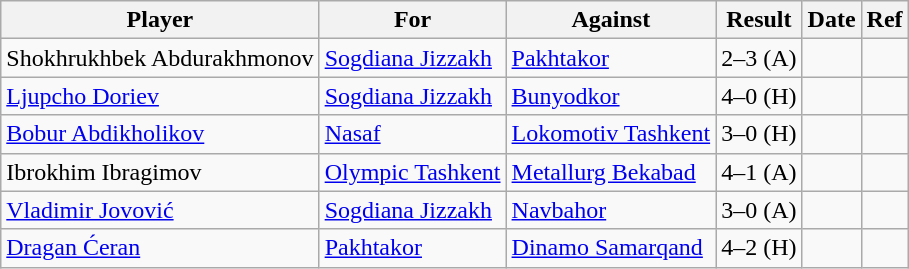<table class="wikitable sortable">
<tr>
<th>Player</th>
<th>For</th>
<th>Against</th>
<th style="text-align:center">Result</th>
<th>Date</th>
<th>Ref</th>
</tr>
<tr>
<td> Shokhrukhbek Abdurakhmonov</td>
<td><a href='#'>Sogdiana Jizzakh</a></td>
<td><a href='#'>Pakhtakor</a></td>
<td style="text-align:center;">2–3 (A)</td>
<td></td>
<td></td>
</tr>
<tr>
<td> <a href='#'>Ljupcho Doriev</a></td>
<td><a href='#'>Sogdiana Jizzakh</a></td>
<td><a href='#'>Bunyodkor</a></td>
<td style="text-align:center;">4–0 (H)</td>
<td></td>
<td></td>
</tr>
<tr>
<td> <a href='#'>Bobur Abdikholikov</a></td>
<td><a href='#'>Nasaf</a></td>
<td><a href='#'>Lokomotiv Tashkent</a></td>
<td style="text-align:center;">3–0 (H)</td>
<td></td>
<td></td>
</tr>
<tr>
<td> Ibrokhim Ibragimov</td>
<td><a href='#'>Olympic Tashkent</a></td>
<td><a href='#'>Metallurg Bekabad</a></td>
<td style="text-align:center;">4–1 (A)</td>
<td></td>
<td></td>
</tr>
<tr>
<td> <a href='#'>Vladimir Jovović</a></td>
<td><a href='#'>Sogdiana Jizzakh</a></td>
<td><a href='#'>Navbahor</a></td>
<td style="text-align:center;">3–0 (A)</td>
<td></td>
<td></td>
</tr>
<tr>
<td> <a href='#'>Dragan Ćeran</a></td>
<td><a href='#'>Pakhtakor</a></td>
<td><a href='#'>Dinamo Samarqand</a></td>
<td style="text-align:center;">4–2 (H)</td>
<td></td>
<td></td>
</tr>
</table>
